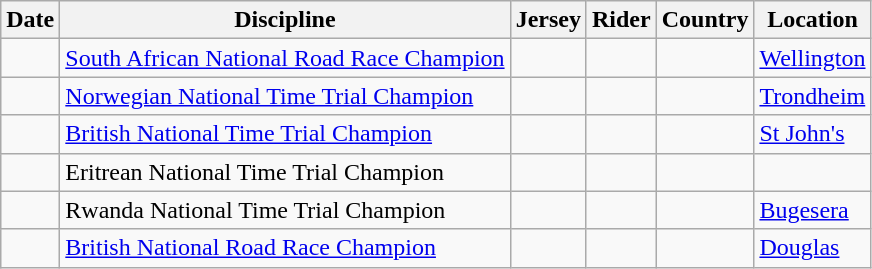<table class="wikitable">
<tr>
<th>Date</th>
<th>Discipline</th>
<th>Jersey</th>
<th>Rider</th>
<th>Country</th>
<th>Location</th>
</tr>
<tr>
<td></td>
<td><a href='#'>South African National Road Race Champion</a></td>
<td></td>
<td></td>
<td></td>
<td><a href='#'>Wellington</a></td>
</tr>
<tr>
<td></td>
<td><a href='#'>Norwegian National Time Trial Champion</a></td>
<td></td>
<td></td>
<td></td>
<td><a href='#'>Trondheim</a></td>
</tr>
<tr>
<td></td>
<td><a href='#'>British National Time Trial Champion</a></td>
<td></td>
<td></td>
<td></td>
<td><a href='#'>St John's</a></td>
</tr>
<tr>
<td></td>
<td>Eritrean National Time Trial Champion</td>
<td></td>
<td></td>
<td></td>
<td></td>
</tr>
<tr>
<td></td>
<td>Rwanda National Time Trial Champion</td>
<td></td>
<td></td>
<td></td>
<td><a href='#'>Bugesera</a></td>
</tr>
<tr>
<td></td>
<td><a href='#'>British National Road Race Champion</a></td>
<td></td>
<td></td>
<td></td>
<td><a href='#'>Douglas</a></td>
</tr>
</table>
